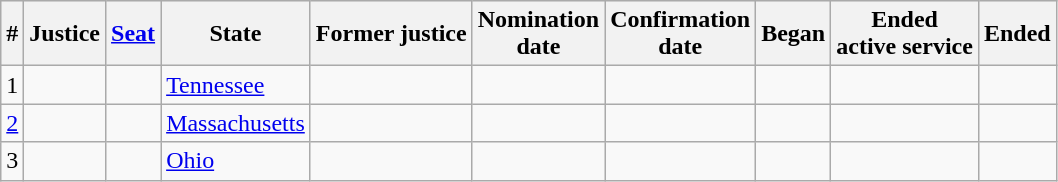<table class="sortable wikitable">
<tr bgcolor="#ececec">
<th>#</th>
<th>Justice</th>
<th><a href='#'>Seat</a></th>
<th>State</th>
<th>Former justice</th>
<th>Nomination<br>date</th>
<th>Confirmation<br>date</th>
<th>Began<br></th>
<th>Ended<br>active service</th>
<th>Ended<br></th>
</tr>
<tr>
<td>1</td>
<td></td>
<td align="center"></td>
<td><a href='#'>Tennessee</a></td>
<td></td>
<td></td>
<td></td>
<td></td>
<td></td>
<td></td>
</tr>
<tr>
<td><a href='#'>2</a></td>
<td></td>
<td align="center"></td>
<td><a href='#'>Massachusetts</a></td>
<td></td>
<td></td>
<td></td>
<td></td>
<td></td>
<td></td>
</tr>
<tr>
<td>3</td>
<td></td>
<td align="center"></td>
<td><a href='#'>Ohio</a></td>
<td></td>
<td></td>
<td></td>
<td></td>
<td></td>
<td align="center"></td>
</tr>
</table>
